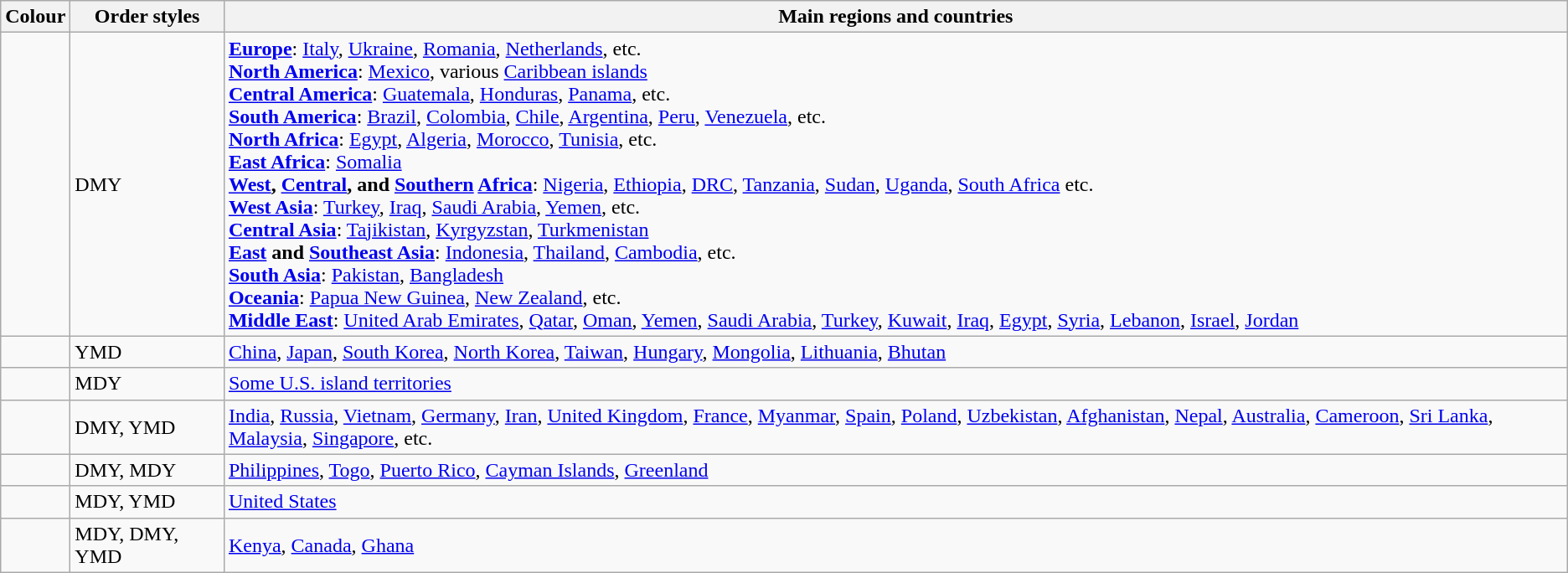<table class="wikitable sortable">
<tr>
<th>Colour</th>
<th>Order styles</th>
<th>Main regions and countries</th>
</tr>
<tr>
<td></td>
<td>DMY</td>
<td><strong><a href='#'>Europe</a></strong>: <a href='#'>Italy</a>, <a href='#'>Ukraine</a>, <a href='#'>Romania</a>, <a href='#'>Netherlands</a>, etc.<br><strong><a href='#'>North America</a></strong>: <a href='#'>Mexico</a>, various <a href='#'>Caribbean islands</a><br><strong><a href='#'>Central America</a></strong>: <a href='#'>Guatemala</a>, <a href='#'>Honduras</a>, <a href='#'>Panama</a>, etc.<br><strong><a href='#'>South America</a></strong>: <a href='#'>Brazil</a>, <a href='#'>Colombia</a>, <a href='#'>Chile</a>, <a href='#'>Argentina</a>, <a href='#'>Peru</a>, <a href='#'>Venezuela</a>, etc.<br><strong><a href='#'>North Africa</a></strong>: <a href='#'>Egypt</a>, <a href='#'>Algeria</a>, <a href='#'>Morocco</a>, <a href='#'>Tunisia</a>, etc.<br><strong><a href='#'>East Africa</a></strong>: <a href='#'>Somalia</a><br><strong><a href='#'>West</a>, <a href='#'>Central</a>, and <a href='#'>Southern</a> <a href='#'>Africa</a></strong>: <a href='#'>Nigeria</a>, <a href='#'>Ethiopia</a>, <a href='#'>DRC</a>, <a href='#'>Tanzania</a>, <a href='#'>Sudan</a>, <a href='#'>Uganda</a>, <a href='#'>South Africa</a> etc.<br><strong><a href='#'>West Asia</a></strong>: <a href='#'>Turkey</a>, <a href='#'>Iraq</a>, <a href='#'>Saudi Arabia</a>, <a href='#'>Yemen</a>, etc.<br><strong><a href='#'>Central Asia</a></strong>: <a href='#'>Tajikistan</a>, <a href='#'>Kyrgyzstan</a>, <a href='#'>Turkmenistan</a><br><strong><a href='#'>East</a> and <a href='#'>Southeast Asia</a></strong>: <a href='#'>Indonesia</a>, <a href='#'>Thailand</a>, <a href='#'>Cambodia</a>, etc.<br><strong><a href='#'>South Asia</a></strong>: <a href='#'>Pakistan</a>, <a href='#'>Bangladesh</a><br><strong><a href='#'>Oceania</a></strong>: <a href='#'>Papua New Guinea</a>, <a href='#'>New Zealand</a>, etc.<br><strong><a href='#'>Middle East</a></strong>: <a href='#'>United Arab Emirates</a>, <a href='#'>Qatar</a>, <a href='#'>Oman</a>, <a href='#'>Yemen</a>, <a href='#'>Saudi Arabia</a>, <a href='#'>Turkey</a>, <a href='#'>Kuwait</a>, <a href='#'>Iraq</a>, <a href='#'>Egypt</a>, <a href='#'>Syria</a>, <a href='#'>Lebanon</a>, <a href='#'>Israel</a>, <a href='#'>Jordan</a></td>
</tr>
<tr>
<td></td>
<td>YMD</td>
<td><a href='#'>China</a>, <a href='#'>Japan</a>, <a href='#'>South Korea</a>, <a href='#'>North Korea</a>, <a href='#'>Taiwan</a>, <a href='#'>Hungary</a>, <a href='#'>Mongolia</a>, <a href='#'>Lithuania</a>, <a href='#'>Bhutan</a></td>
</tr>
<tr>
<td></td>
<td>MDY</td>
<td><a href='#'>Some U.S. island territories</a></td>
</tr>
<tr>
<td></td>
<td>DMY, YMD</td>
<td><a href='#'>India</a>, <a href='#'>Russia</a>, <a href='#'>Vietnam</a>, <a href='#'>Germany</a>, <a href='#'>Iran</a>, <a href='#'>United Kingdom</a>, <a href='#'>France</a>, <a href='#'>Myanmar</a>, <a href='#'>Spain</a>, <a href='#'>Poland</a>, <a href='#'>Uzbekistan</a>, <a href='#'>Afghanistan</a>, <a href='#'>Nepal</a>, <a href='#'>Australia</a>, <a href='#'>Cameroon</a>, <a href='#'>Sri Lanka</a>, <a href='#'>Malaysia</a>, <a href='#'>Singapore</a>, etc.</td>
</tr>
<tr>
<td></td>
<td>DMY, MDY</td>
<td><a href='#'>Philippines</a>, <a href='#'>Togo</a>, <a href='#'>Puerto Rico</a>, <a href='#'>Cayman Islands</a>, <a href='#'>Greenland</a></td>
</tr>
<tr>
<td></td>
<td>MDY, YMD</td>
<td><a href='#'>United States</a></td>
</tr>
<tr>
<td></td>
<td>MDY, DMY, YMD</td>
<td><a href='#'>Kenya</a>, <a href='#'>Canada</a>, <a href='#'>Ghana</a></td>
</tr>
</table>
